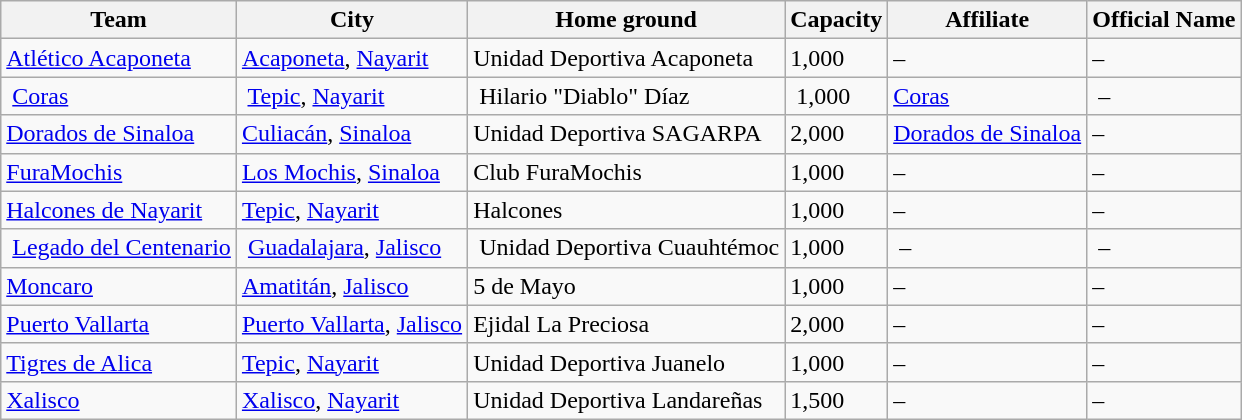<table class="wikitable sortable">
<tr>
<th>Team</th>
<th>City</th>
<th>Home ground</th>
<th>Capacity</th>
<th>Affiliate</th>
<th>Official Name</th>
</tr>
<tr>
<td><a href='#'>Atlético Acaponeta</a></td>
<td><a href='#'>Acaponeta</a>, <a href='#'>Nayarit</a></td>
<td>Unidad Deportiva Acaponeta</td>
<td>1,000</td>
<td>–</td>
<td>–</td>
</tr>
<tr>
<td> <a href='#'>Coras</a></td>
<td> <a href='#'>Tepic</a>, <a href='#'>Nayarit</a></td>
<td> Hilario "Diablo" Díaz </td>
<td> 1,000 </td>
<td><a href='#'>Coras</a> </td>
<td> –</td>
</tr>
<tr>
<td><a href='#'>Dorados de Sinaloa</a></td>
<td><a href='#'>Culiacán</a>, <a href='#'>Sinaloa</a></td>
<td>Unidad Deportiva SAGARPA</td>
<td>2,000</td>
<td><a href='#'>Dorados de Sinaloa</a></td>
<td>–</td>
</tr>
<tr>
<td><a href='#'>FuraMochis</a></td>
<td><a href='#'>Los Mochis</a>, <a href='#'>Sinaloa</a></td>
<td>Club FuraMochis</td>
<td>1,000</td>
<td>–</td>
<td>–</td>
</tr>
<tr>
<td><a href='#'>Halcones de Nayarit</a></td>
<td><a href='#'>Tepic</a>, <a href='#'>Nayarit</a></td>
<td>Halcones</td>
<td>1,000</td>
<td>–</td>
<td>–</td>
</tr>
<tr>
<td> <a href='#'>Legado del Centenario</a></td>
<td> <a href='#'>Guadalajara</a>, <a href='#'>Jalisco</a> </td>
<td> Unidad Deportiva Cuauhtémoc</td>
<td>1,000</td>
<td> – </td>
<td> –</td>
</tr>
<tr>
<td><a href='#'>Moncaro</a></td>
<td><a href='#'>Amatitán</a>, <a href='#'>Jalisco</a></td>
<td>5 de Mayo</td>
<td>1,000</td>
<td>–</td>
<td>–</td>
</tr>
<tr>
<td><a href='#'>Puerto Vallarta</a></td>
<td><a href='#'>Puerto Vallarta</a>, <a href='#'>Jalisco</a></td>
<td>Ejidal La Preciosa</td>
<td>2,000</td>
<td>–</td>
<td>–</td>
</tr>
<tr>
<td><a href='#'>Tigres de Alica</a></td>
<td><a href='#'>Tepic</a>, <a href='#'>Nayarit</a></td>
<td>Unidad Deportiva Juanelo</td>
<td>1,000</td>
<td>–</td>
<td>–</td>
</tr>
<tr>
<td><a href='#'>Xalisco</a></td>
<td><a href='#'>Xalisco</a>, <a href='#'>Nayarit</a></td>
<td>Unidad Deportiva Landareñas</td>
<td>1,500</td>
<td>–</td>
<td>–</td>
</tr>
</table>
